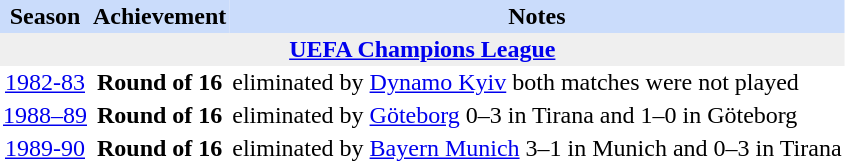<table class="toccolours" border="0" cellpadding="2" cellspacing="0" align="left" style="margin:0.5em;">
<tr bgcolor=#cadcfb>
<th>Season</th>
<th>Achievement</th>
<th>Notes</th>
</tr>
<tr>
<th colspan="4" bgcolor=#EFEFEF><a href='#'>UEFA Champions League</a></th>
</tr>
<tr>
<td align="center"><a href='#'>1982-83</a></td>
<td align="center"><strong>Round of 16</strong></td>
<td align="left">eliminated by  <a href='#'>Dynamo Kyiv</a> both matches were not played</td>
</tr>
<tr>
<td align="center"><a href='#'>1988–89</a></td>
<td align="center"><strong>Round of 16</strong></td>
<td align="left">eliminated by  <a href='#'>Göteborg</a> 0–3 in Tirana and 1–0 in Göteborg</td>
</tr>
<tr>
<td align="center"><a href='#'>1989-90</a></td>
<td align="center"><strong>Round of 16</strong></td>
<td align="left">eliminated by  <a href='#'>Bayern Munich</a> 3–1 in Munich and 0–3 in Tirana</td>
</tr>
</table>
